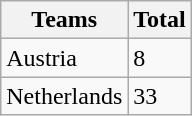<table class="wikitable">
<tr>
<th>Teams</th>
<th>Total</th>
</tr>
<tr>
<td>Austria</td>
<td>8</td>
</tr>
<tr>
<td>Netherlands</td>
<td>33</td>
</tr>
</table>
